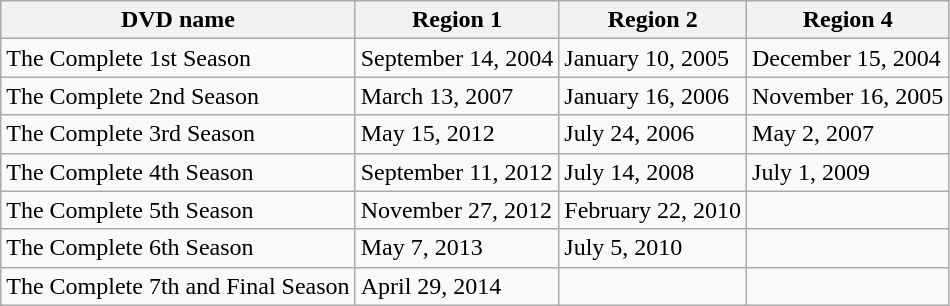<table class="wikitable">
<tr>
<th>DVD name</th>
<th>Region 1</th>
<th>Region 2</th>
<th>Region 4</th>
</tr>
<tr>
<td>The Complete 1st Season</td>
<td>September 14, 2004</td>
<td>January 10, 2005</td>
<td>December 15, 2004</td>
</tr>
<tr>
<td>The Complete 2nd Season</td>
<td>March 13, 2007</td>
<td>January 16, 2006</td>
<td>November 16, 2005</td>
</tr>
<tr>
<td>The Complete 3rd Season</td>
<td>May 15, 2012</td>
<td>July 24, 2006</td>
<td>May 2, 2007</td>
</tr>
<tr>
<td>The Complete 4th Season</td>
<td>September 11, 2012</td>
<td>July 14, 2008</td>
<td>July 1, 2009</td>
</tr>
<tr>
<td>The Complete 5th Season</td>
<td>November 27, 2012</td>
<td>February 22, 2010</td>
<td></td>
</tr>
<tr>
<td>The Complete 6th Season</td>
<td>May 7, 2013</td>
<td>July 5, 2010</td>
<td></td>
</tr>
<tr>
<td>The Complete 7th and Final Season</td>
<td>April 29, 2014</td>
<td></td>
<td></td>
</tr>
</table>
